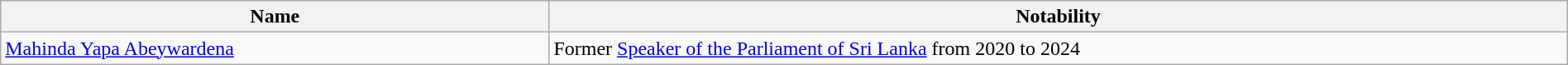<table class="wikitable sortable" style="width:100%">
<tr>
<th style="width:*;">Name</th>
<th style="width:65%;" class="unsortable">Notability</th>
</tr>
<tr>
<td><a href='#'>Mahinda Yapa Abeywardena</a></td>
<td>Former <a href='#'>Speaker of the Parliament of Sri Lanka</a> from 2020 to 2024</td>
</tr>
</table>
